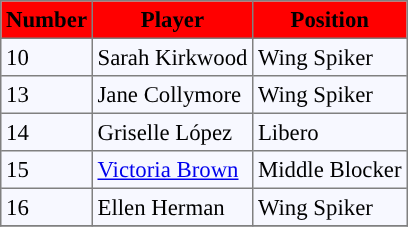<table bgcolor="#f7f8ff" cellpadding="3" cellspacing="0" border="1" style="font-size: 95%; border: gray solid 1px; border-collapse: collapse;">
<tr bgcolor="#ff0000">
<td align=center><strong>Number</strong></td>
<td align=center><strong>Player</strong></td>
<td align=center><strong>Position</strong></td>
</tr>
<tr align="left">
<td>10</td>
<td> Sarah Kirkwood</td>
<td>Wing Spiker</td>
</tr>
<tr align="left">
<td>13</td>
<td> Jane Collymore</td>
<td>Wing Spiker</td>
</tr>
<tr align="left">
<td>14</td>
<td> Griselle López</td>
<td>Libero</td>
</tr>
<tr align="left">
<td>15</td>
<td> <a href='#'>Victoria Brown</a></td>
<td>Middle Blocker</td>
</tr>
<tr align="left">
<td>16</td>
<td> Ellen Herman</td>
<td>Wing Spiker</td>
</tr>
<tr align="left">
</tr>
</table>
